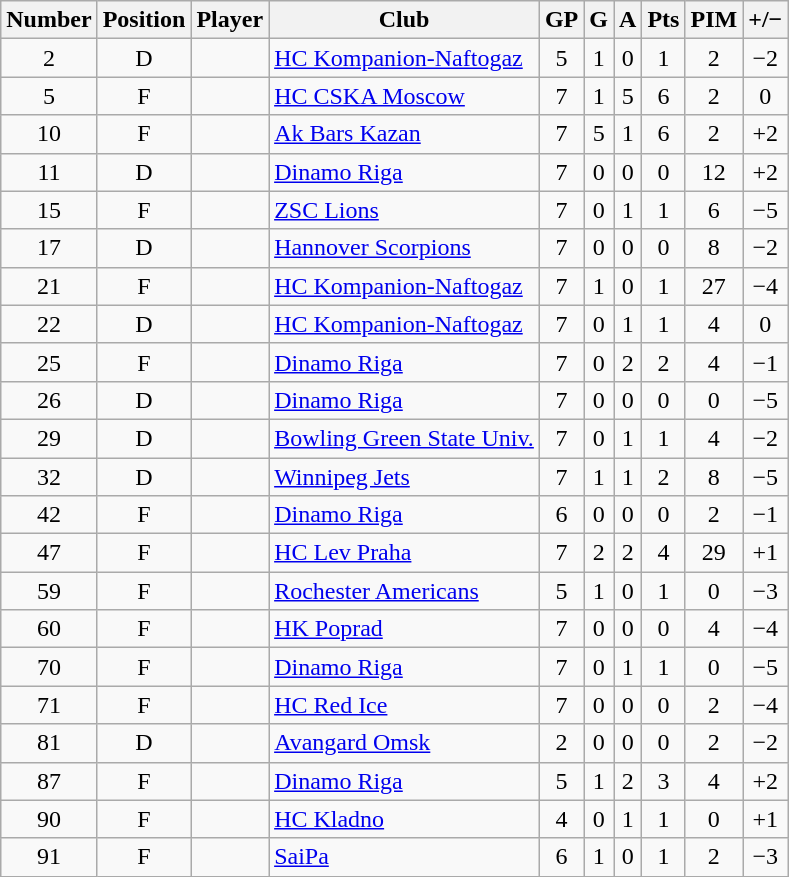<table class="wikitable sortable" style="text-align: center;">
<tr>
<th>Number</th>
<th>Position</th>
<th>Player</th>
<th>Club</th>
<th>GP</th>
<th>G</th>
<th>A</th>
<th>Pts</th>
<th>PIM</th>
<th>+/−</th>
</tr>
<tr>
<td>2</td>
<td>D</td>
<td align=left></td>
<td align=left> <a href='#'>HC Kompanion-Naftogaz</a></td>
<td>5</td>
<td>1</td>
<td>0</td>
<td>1</td>
<td>2</td>
<td>−2</td>
</tr>
<tr>
<td>5</td>
<td>F</td>
<td align=left></td>
<td align=left> <a href='#'>HC CSKA Moscow</a></td>
<td>7</td>
<td>1</td>
<td>5</td>
<td>6</td>
<td>2</td>
<td>0</td>
</tr>
<tr>
<td>10</td>
<td>F</td>
<td align=left></td>
<td align=left> <a href='#'>Ak Bars Kazan</a></td>
<td>7</td>
<td>5</td>
<td>1</td>
<td>6</td>
<td>2</td>
<td>+2</td>
</tr>
<tr>
<td>11</td>
<td>D</td>
<td align=left></td>
<td align=left> <a href='#'>Dinamo Riga</a></td>
<td>7</td>
<td>0</td>
<td>0</td>
<td>0</td>
<td>12</td>
<td>+2</td>
</tr>
<tr>
<td>15</td>
<td>F</td>
<td align=left></td>
<td align=left> <a href='#'>ZSC Lions</a></td>
<td>7</td>
<td>0</td>
<td>1</td>
<td>1</td>
<td>6</td>
<td>−5</td>
</tr>
<tr>
<td>17</td>
<td>D</td>
<td align=left></td>
<td align=left> <a href='#'>Hannover Scorpions</a></td>
<td>7</td>
<td>0</td>
<td>0</td>
<td>0</td>
<td>8</td>
<td>−2</td>
</tr>
<tr>
<td>21</td>
<td>F</td>
<td align=left></td>
<td align=left> <a href='#'>HC Kompanion-Naftogaz</a></td>
<td>7</td>
<td>1</td>
<td>0</td>
<td>1</td>
<td>27</td>
<td>−4</td>
</tr>
<tr>
<td>22</td>
<td>D</td>
<td align=left></td>
<td align=left> <a href='#'>HC Kompanion-Naftogaz</a></td>
<td>7</td>
<td>0</td>
<td>1</td>
<td>1</td>
<td>4</td>
<td>0</td>
</tr>
<tr>
<td>25</td>
<td>F</td>
<td align=left></td>
<td align=left> <a href='#'>Dinamo Riga</a></td>
<td>7</td>
<td>0</td>
<td>2</td>
<td>2</td>
<td>4</td>
<td>−1</td>
</tr>
<tr>
<td>26</td>
<td>D</td>
<td align=left></td>
<td align=left> <a href='#'>Dinamo Riga</a></td>
<td>7</td>
<td>0</td>
<td>0</td>
<td>0</td>
<td>0</td>
<td>−5</td>
</tr>
<tr>
<td>29</td>
<td>D</td>
<td align=left></td>
<td align=left> <a href='#'>Bowling Green State Univ.</a></td>
<td>7</td>
<td>0</td>
<td>1</td>
<td>1</td>
<td>4</td>
<td>−2</td>
</tr>
<tr>
<td>32</td>
<td>D</td>
<td align=left></td>
<td align=left> <a href='#'>Winnipeg Jets</a></td>
<td>7</td>
<td>1</td>
<td>1</td>
<td>2</td>
<td>8</td>
<td>−5</td>
</tr>
<tr>
<td>42</td>
<td>F</td>
<td align=left></td>
<td align=left> <a href='#'>Dinamo Riga</a></td>
<td>6</td>
<td>0</td>
<td>0</td>
<td>0</td>
<td>2</td>
<td>−1</td>
</tr>
<tr>
<td>47</td>
<td>F</td>
<td align=left></td>
<td align=left> <a href='#'>HC Lev Praha</a></td>
<td>7</td>
<td>2</td>
<td>2</td>
<td>4</td>
<td>29</td>
<td>+1</td>
</tr>
<tr>
<td>59</td>
<td>F</td>
<td align=left></td>
<td align=left> <a href='#'>Rochester Americans</a></td>
<td>5</td>
<td>1</td>
<td>0</td>
<td>1</td>
<td>0</td>
<td>−3</td>
</tr>
<tr>
<td>60</td>
<td>F</td>
<td align=left></td>
<td align=left> <a href='#'>HK Poprad</a></td>
<td>7</td>
<td>0</td>
<td>0</td>
<td>0</td>
<td>4</td>
<td>−4</td>
</tr>
<tr>
<td>70</td>
<td>F</td>
<td align=left></td>
<td align=left> <a href='#'>Dinamo Riga</a></td>
<td>7</td>
<td>0</td>
<td>1</td>
<td>1</td>
<td>0</td>
<td>−5</td>
</tr>
<tr>
<td>71</td>
<td>F</td>
<td align=left></td>
<td align=left> <a href='#'>HC Red Ice</a></td>
<td>7</td>
<td>0</td>
<td>0</td>
<td>0</td>
<td>2</td>
<td>−4</td>
</tr>
<tr>
<td>81</td>
<td>D</td>
<td align=left></td>
<td align=left> <a href='#'>Avangard Omsk</a></td>
<td>2</td>
<td>0</td>
<td>0</td>
<td>0</td>
<td>2</td>
<td>−2</td>
</tr>
<tr>
<td>87</td>
<td>F</td>
<td align=left></td>
<td align=left> <a href='#'>Dinamo Riga</a></td>
<td>5</td>
<td>1</td>
<td>2</td>
<td>3</td>
<td>4</td>
<td>+2</td>
</tr>
<tr>
<td>90</td>
<td>F</td>
<td align=left></td>
<td align=left> <a href='#'>HC Kladno</a></td>
<td>4</td>
<td>0</td>
<td>1</td>
<td>1</td>
<td>0</td>
<td>+1</td>
</tr>
<tr>
<td>91</td>
<td>F</td>
<td align=left></td>
<td align=left> <a href='#'>SaiPa</a></td>
<td>6</td>
<td>1</td>
<td>0</td>
<td>1</td>
<td>2</td>
<td>−3</td>
</tr>
</table>
